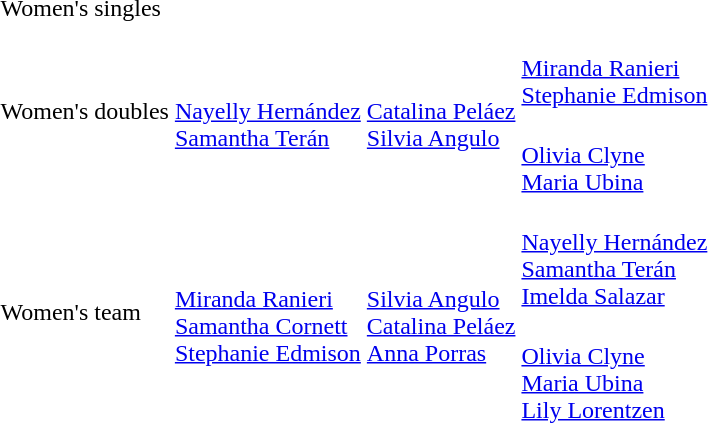<table>
<tr>
<td rowspan=2>Women's singles<br></td>
<td rowspan=2></td>
<td rowspan=2></td>
<td></td>
</tr>
<tr>
<td></td>
</tr>
<tr>
<td rowspan=2>Women's doubles<br></td>
<td rowspan=2><br><a href='#'>Nayelly Hernández</a><br><a href='#'>Samantha Terán</a></td>
<td rowspan=2><br><a href='#'>Catalina Peláez</a><br><a href='#'>Silvia Angulo</a></td>
<td><br><a href='#'>Miranda Ranieri</a><br><a href='#'>Stephanie Edmison</a></td>
</tr>
<tr>
<td><br><a href='#'>Olivia Clyne</a><br><a href='#'>Maria Ubina</a></td>
</tr>
<tr>
<td rowspan=2>Women's team<br></td>
<td rowspan=2><br><a href='#'>Miranda Ranieri</a><br><a href='#'>Samantha Cornett</a><br><a href='#'>Stephanie Edmison</a></td>
<td rowspan=2><br><a href='#'>Silvia Angulo</a><br><a href='#'>Catalina Peláez</a><br><a href='#'>Anna Porras</a></td>
<td><br><a href='#'>Nayelly Hernández</a><br><a href='#'>Samantha Terán</a><br><a href='#'>Imelda Salazar</a></td>
</tr>
<tr>
<td><br><a href='#'>Olivia Clyne</a><br><a href='#'>Maria Ubina</a><br><a href='#'>Lily Lorentzen</a></td>
</tr>
</table>
